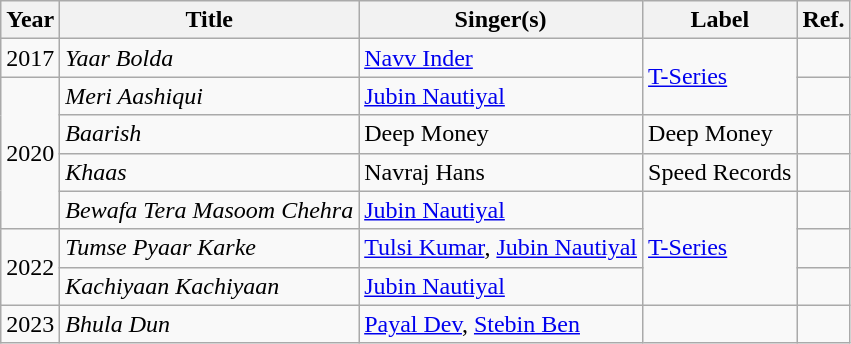<table class="wikitable">
<tr>
<th>Year</th>
<th>Title</th>
<th>Singer(s)</th>
<th>Label</th>
<th>Ref.</th>
</tr>
<tr>
<td>2017</td>
<td><em>Yaar Bolda</em></td>
<td><a href='#'>Navv Inder</a></td>
<td rowspan="2"><a href='#'>T-Series</a></td>
<td></td>
</tr>
<tr>
<td rowspan="4">2020</td>
<td><em>Meri Aashiqui</em></td>
<td><a href='#'>Jubin Nautiyal</a></td>
<td></td>
</tr>
<tr>
<td><em>Baarish</em></td>
<td>Deep Money</td>
<td>Deep Money</td>
<td></td>
</tr>
<tr>
<td><em>Khaas</em></td>
<td>Navraj Hans</td>
<td>Speed Records</td>
<td></td>
</tr>
<tr>
<td><em>Bewafa Tera Masoom Chehra</em></td>
<td><a href='#'>Jubin Nautiyal</a></td>
<td rowspan="3"><a href='#'>T-Series</a></td>
<td></td>
</tr>
<tr>
<td rowspan="2">2022</td>
<td><em>Tumse Pyaar Karke</em></td>
<td><a href='#'>Tulsi Kumar</a>, <a href='#'>Jubin Nautiyal</a></td>
<td></td>
</tr>
<tr>
<td><em>Kachiyaan Kachiyaan</em></td>
<td><a href='#'>Jubin Nautiyal</a></td>
<td></td>
</tr>
<tr>
<td rowspan="2">2023</td>
<td><em>Bhula Dun</em></td>
<td><a href='#'>Payal Dev</a>, <a href='#'>Stebin Ben</a></td>
<td></td>
</tr>
</table>
